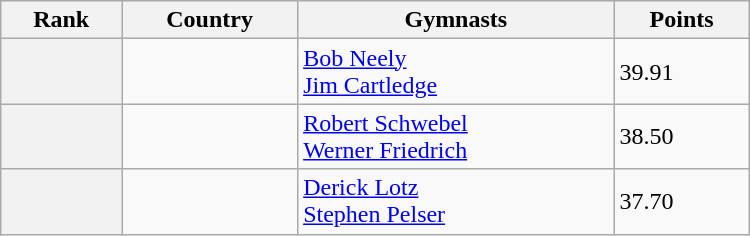<table class="wikitable" width=500>
<tr bgcolor="#efefef">
<th>Rank</th>
<th>Country</th>
<th>Gymnasts</th>
<th>Points</th>
</tr>
<tr>
<th></th>
<td></td>
<td><a href='#'>Bob Neely</a> <br> <a href='#'>Jim Cartledge</a></td>
<td>39.91</td>
</tr>
<tr>
<th></th>
<td></td>
<td><a href='#'>Robert Schwebel</a> <br> <a href='#'>Werner Friedrich</a></td>
<td>38.50</td>
</tr>
<tr>
<th></th>
<td></td>
<td><a href='#'>Derick Lotz</a> <br> <a href='#'>Stephen Pelser</a></td>
<td>37.70</td>
</tr>
</table>
